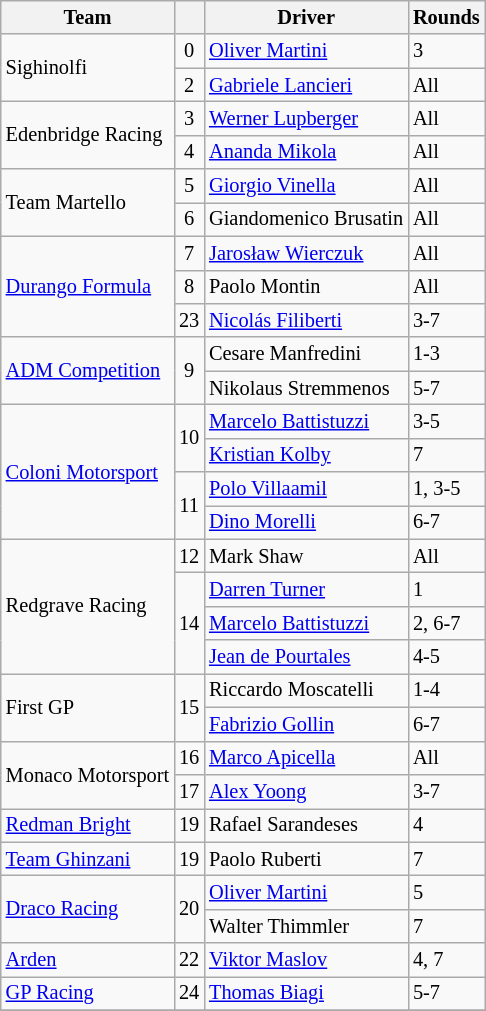<table class="wikitable" style="font-size:85%">
<tr>
<th>Team</th>
<th></th>
<th>Driver</th>
<th>Rounds</th>
</tr>
<tr>
<td rowspan=2> Sighinolfi</td>
<td align=center>0</td>
<td> <a href='#'>Oliver Martini</a></td>
<td>3</td>
</tr>
<tr>
<td align=center>2</td>
<td> <a href='#'>Gabriele Lancieri</a></td>
<td>All</td>
</tr>
<tr>
<td rowspan=2> Edenbridge Racing</td>
<td align=center>3</td>
<td> <a href='#'>Werner Lupberger</a></td>
<td>All</td>
</tr>
<tr>
<td align=center>4</td>
<td> <a href='#'>Ananda Mikola</a></td>
<td>All</td>
</tr>
<tr>
<td rowspan=2> Team Martello</td>
<td align=center>5</td>
<td> <a href='#'>Giorgio Vinella</a></td>
<td>All</td>
</tr>
<tr>
<td align=center>6</td>
<td nowrap> Giandomenico Brusatin</td>
<td>All</td>
</tr>
<tr>
<td rowspan=3> <a href='#'>Durango Formula</a></td>
<td align=center>7</td>
<td> <a href='#'>Jarosław Wierczuk</a></td>
<td>All</td>
</tr>
<tr>
<td align=center>8</td>
<td> Paolo Montin</td>
<td>All</td>
</tr>
<tr>
<td align=center>23</td>
<td> <a href='#'>Nicolás Filiberti</a></td>
<td>3-7</td>
</tr>
<tr>
<td rowspan=2> <a href='#'>ADM Competition</a></td>
<td rowspan=2 align=center>9</td>
<td> Cesare Manfredini</td>
<td>1-3</td>
</tr>
<tr>
<td> Nikolaus Stremmenos</td>
<td>5-7</td>
</tr>
<tr>
<td rowspan=4> <a href='#'>Coloni Motorsport</a></td>
<td rowspan=2 align=center>10</td>
<td> <a href='#'>Marcelo Battistuzzi</a></td>
<td>3-5</td>
</tr>
<tr>
<td> <a href='#'>Kristian Kolby</a></td>
<td>7</td>
</tr>
<tr>
<td rowspan=2 align=center>11</td>
<td> <a href='#'>Polo Villaamil</a></td>
<td>1, 3-5</td>
</tr>
<tr>
<td> <a href='#'>Dino Morelli</a></td>
<td>6-7</td>
</tr>
<tr>
<td rowspan=4> Redgrave Racing</td>
<td align=center>12</td>
<td> Mark Shaw</td>
<td>All</td>
</tr>
<tr>
<td rowspan=3 align=center>14</td>
<td> <a href='#'>Darren Turner</a></td>
<td>1</td>
</tr>
<tr>
<td> <a href='#'>Marcelo Battistuzzi</a></td>
<td>2, 6-7</td>
</tr>
<tr>
<td> <a href='#'>Jean de Pourtales</a></td>
<td>4-5</td>
</tr>
<tr>
<td rowspan=2> First GP</td>
<td rowspan=2 align=center>15</td>
<td> Riccardo Moscatelli</td>
<td>1-4</td>
</tr>
<tr>
<td> <a href='#'>Fabrizio Gollin</a></td>
<td>6-7</td>
</tr>
<tr>
<td rowspan=2 nowrap> Monaco Motorsport</td>
<td align=center>16</td>
<td> <a href='#'>Marco Apicella</a></td>
<td>All</td>
</tr>
<tr>
<td align=center>17</td>
<td> <a href='#'>Alex Yoong</a></td>
<td>3-7</td>
</tr>
<tr>
<td> <a href='#'>Redman Bright</a></td>
<td align=center>19</td>
<td> Rafael Sarandeses</td>
<td>4</td>
</tr>
<tr>
<td> <a href='#'>Team Ghinzani</a></td>
<td align=center>19</td>
<td> Paolo Ruberti</td>
<td>7</td>
</tr>
<tr>
<td rowspan=2> <a href='#'>Draco Racing</a></td>
<td rowspan=2 align=center>20</td>
<td> <a href='#'>Oliver Martini</a></td>
<td>5</td>
</tr>
<tr>
<td> Walter Thimmler</td>
<td>7</td>
</tr>
<tr>
<td> <a href='#'>Arden</a></td>
<td align=center>22</td>
<td> <a href='#'>Viktor Maslov</a></td>
<td>4, 7</td>
</tr>
<tr>
<td> <a href='#'>GP Racing</a></td>
<td align=center>24</td>
<td> <a href='#'>Thomas Biagi</a></td>
<td>5-7</td>
</tr>
<tr>
</tr>
</table>
